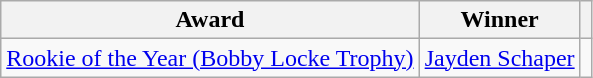<table class="wikitable">
<tr>
<th>Award</th>
<th>Winner</th>
<th></th>
</tr>
<tr>
<td><a href='#'>Rookie of the Year (Bobby Locke Trophy)</a></td>
<td> <a href='#'>Jayden Schaper</a></td>
<td></td>
</tr>
</table>
